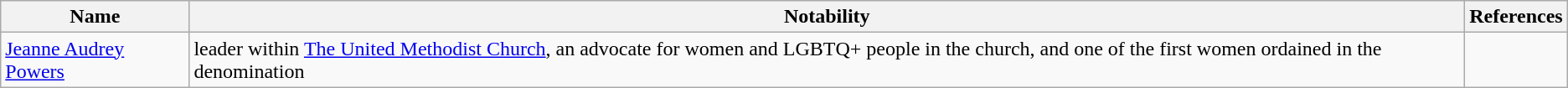<table class="wikitable">
<tr>
<th>Name</th>
<th>Notability</th>
<th>References</th>
</tr>
<tr>
<td><a href='#'>Jeanne Audrey Powers</a></td>
<td>leader within <a href='#'>The United Methodist Church</a>, an advocate for women and LGBTQ+ people in the church, and one of the first women ordained in the denomination</td>
<td></td>
</tr>
</table>
